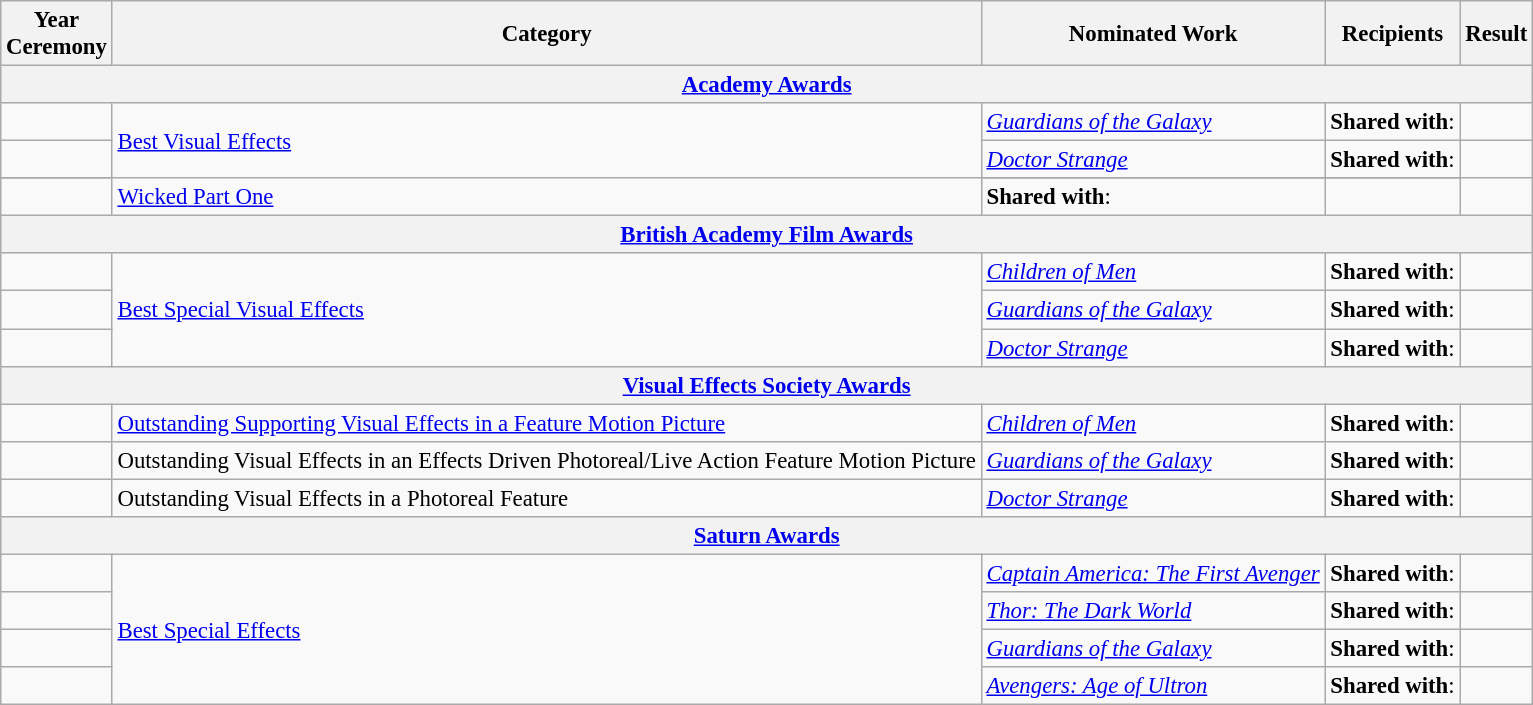<table class="wikitable" style="font-size: 95%;">
<tr>
<th>Year<br>Ceremony</th>
<th>Category</th>
<th>Nominated Work</th>
<th>Recipients</th>
<th>Result</th>
</tr>
<tr>
<th colspan="6"><a href='#'>Academy Awards</a></th>
</tr>
<tr>
<td></td>
<td rowspan="3"><a href='#'>Best Visual Effects</a></td>
<td><em><a href='#'>Guardians of the Galaxy</a></em></td>
<td><strong>Shared with</strong>:<br></td>
<td></td>
</tr>
<tr>
<td></td>
<td><em><a href='#'>Doctor Strange</a></em></td>
<td><strong>Shared with</strong>:<br></td>
<td></td>
</tr>
<tr>
</tr>
<tr>
<td></td>
<td><em><a href='#'></em>Wicked<em> </em>Part One<em></a></em></td>
<td><strong>Shared with</strong>:<br></td>
<td></td>
</tr>
<tr>
<th colspan="5"><a href='#'>British Academy Film Awards</a></th>
</tr>
<tr>
<td></td>
<td rowspan="3"><a href='#'>Best Special Visual Effects</a></td>
<td><em><a href='#'>Children of Men</a></em></td>
<td><strong>Shared with</strong>:<br></td>
<td></td>
</tr>
<tr>
<td></td>
<td><em><a href='#'>Guardians of the Galaxy</a></em></td>
<td><strong>Shared with</strong>:<br></td>
<td></td>
</tr>
<tr>
<td></td>
<td><em><a href='#'>Doctor Strange</a></em></td>
<td><strong>Shared with</strong>:<br></td>
<td></td>
</tr>
<tr>
<th colspan="5"><a href='#'>Visual Effects Society Awards</a></th>
</tr>
<tr>
<td></td>
<td><a href='#'>Outstanding Supporting Visual Effects in a Feature Motion Picture</a></td>
<td><em><a href='#'>Children of Men</a></em></td>
<td><strong>Shared with</strong>:<br></td>
<td></td>
</tr>
<tr>
<td></td>
<td>Outstanding Visual Effects in an Effects Driven Photoreal/Live Action Feature Motion Picture</td>
<td><em><a href='#'>Guardians of the Galaxy</a></em></td>
<td><strong>Shared with</strong>:<br></td>
<td></td>
</tr>
<tr>
<td></td>
<td>Outstanding Visual Effects in a Photoreal Feature</td>
<td><em><a href='#'>Doctor Strange</a></em></td>
<td><strong>Shared with</strong>:<br></td>
<td></td>
</tr>
<tr>
<th colspan="5"><a href='#'>Saturn Awards</a></th>
</tr>
<tr>
<td></td>
<td rowspan="4"><a href='#'>Best Special Effects</a></td>
<td><em><a href='#'>Captain America: The First Avenger</a></em></td>
<td><strong>Shared with</strong>:<br></td>
<td></td>
</tr>
<tr>
<td></td>
<td><em><a href='#'>Thor: The Dark World</a></em></td>
<td><strong>Shared with</strong>:<br></td>
<td></td>
</tr>
<tr>
<td></td>
<td><em><a href='#'>Guardians of the Galaxy</a></em></td>
<td><strong>Shared with</strong>:<br></td>
<td></td>
</tr>
<tr>
<td></td>
<td><em><a href='#'>Avengers: Age of Ultron</a></em></td>
<td><strong>Shared with</strong>:<br></td>
<td></td>
</tr>
</table>
